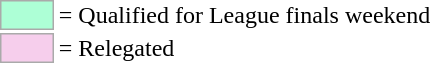<table style="margin:1em auto;">
<tr>
<td style="background-color:#ADFFD6; border:1px solid #aaaaaa; width:2em;"></td>
<td>= Qualified for League finals weekend</td>
</tr>
<tr>
<td style="background-color:#F6CEEC; border:1px solid #aaaaaa; width:2em;"></td>
<td>= Relegated</td>
</tr>
</table>
